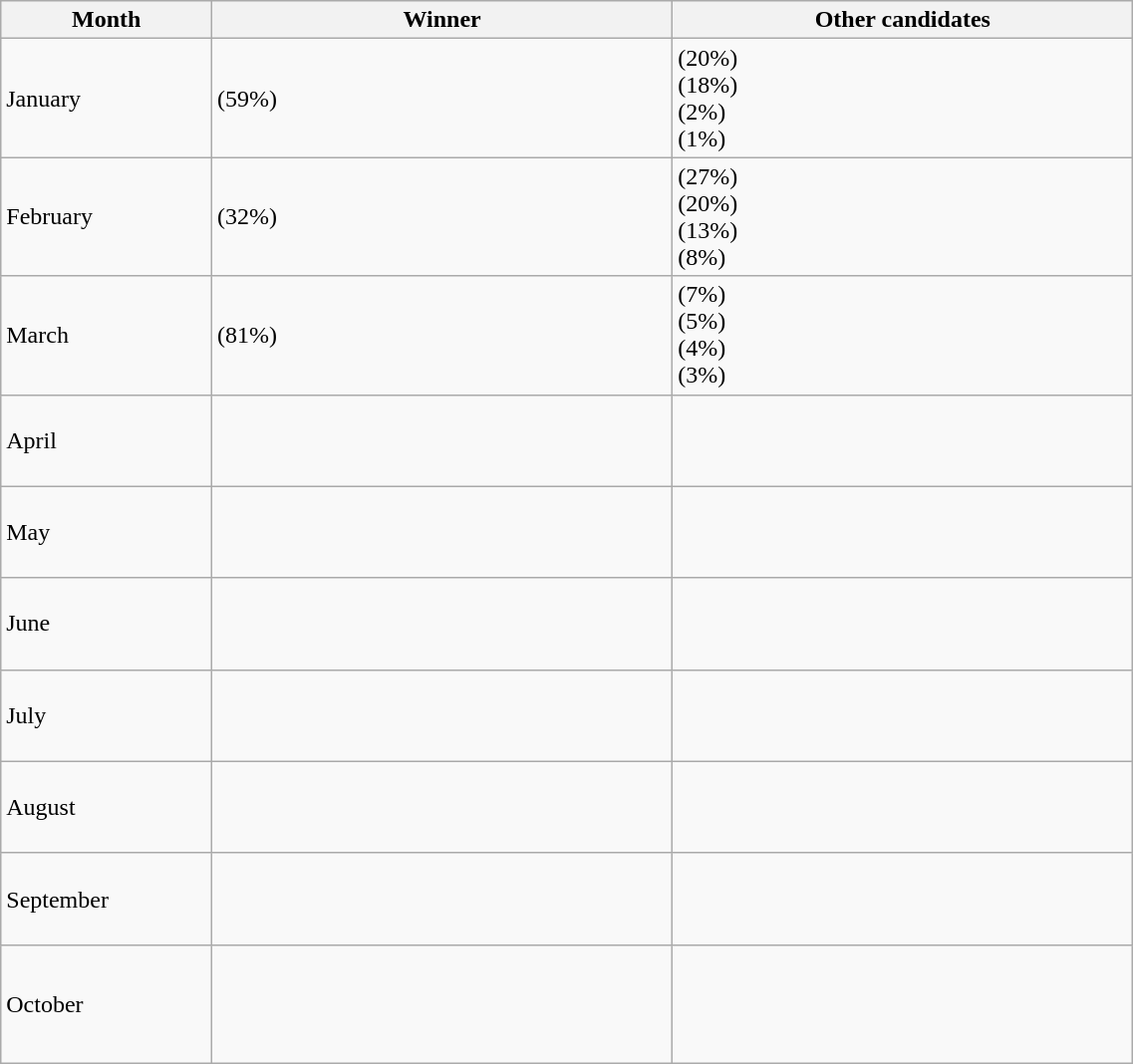<table class="wikitable" style="width: 60%">
<tr>
<th width=20>Month</th>
<th width=158>Winner</th>
<th width=158>Other candidates</th>
</tr>
<tr>
<td>January</td>
<td align=left> (59%)</td>
<td align=left> (20%)<br> (18%)<br> (2%)<br> (1%)</td>
</tr>
<tr>
<td>February</td>
<td align=left> (32%)</td>
<td align=left> (27%)<br> (20%)<br> (13%)<br> (8%)</td>
</tr>
<tr>
<td>March</td>
<td align=left> (81%)</td>
<td align=left> (7%)<br> (5%)<br> (4%)<br> (3%)</td>
</tr>
<tr>
<td>April</td>
<td align=left></td>
<td align=left> <br> <br> <br></td>
</tr>
<tr>
<td>May</td>
<td align=left></td>
<td align=left> <br>  <br>  <br> </td>
</tr>
<tr>
<td>June</td>
<td align=left></td>
<td align=left> <br>  <br>  <br> </td>
</tr>
<tr>
<td>July</td>
<td align=left></td>
<td align=left> <br>  <br>  <br> </td>
</tr>
<tr>
<td>August</td>
<td align=left></td>
<td align=left> <br>  <br>  <br> </td>
</tr>
<tr>
<td>September</td>
<td align=left></td>
<td align=left> <br>  <br>  <br> </td>
</tr>
<tr>
<td>October</td>
<td align=left></td>
<td align=left> <br>  <br>  <br>  <br> </td>
</tr>
</table>
